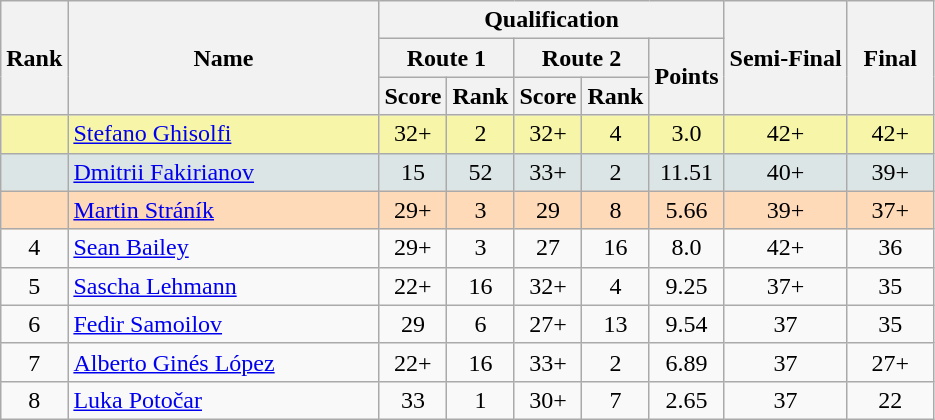<table class="wikitable sortable" style="text-align:center">
<tr>
<th rowspan="3">Rank</th>
<th rowspan="3" width="200">Name</th>
<th colspan="5">Qualification</th>
<th rowspan="3">Semi-Final</th>
<th rowspan="3" width="50">Final</th>
</tr>
<tr>
<th colspan="2">Route 1</th>
<th colspan="2">Route 2</th>
<th rowspan="2">Points</th>
</tr>
<tr>
<th colspan="1" rowspan="1">Score</th>
<th colspan="1" rowspan="1">Rank</th>
<th colspan="1" rowspan="1">Score</th>
<th colspan="1" rowspan="1">Rank</th>
</tr>
<tr bgcolor="#F7F6A8">
<td></td>
<td align="left"> <a href='#'>Stefano Ghisolfi</a></td>
<td>32+</td>
<td>2</td>
<td>32+</td>
<td>4</td>
<td>3.0</td>
<td>42+</td>
<td>42+</td>
</tr>
<tr bgcolor="#DCE5E5">
<td></td>
<td align="left"> <a href='#'>Dmitrii Fakirianov</a></td>
<td>15</td>
<td>52</td>
<td>33+</td>
<td>2</td>
<td>11.51</td>
<td>40+</td>
<td>39+</td>
</tr>
<tr bgcolor="#FFDAB9">
<td></td>
<td align="left"> <a href='#'>Martin Stráník</a></td>
<td>29+</td>
<td>3</td>
<td>29</td>
<td>8</td>
<td>5.66</td>
<td>39+</td>
<td>37+</td>
</tr>
<tr>
<td align="center">4</td>
<td align="left"> <a href='#'>Sean Bailey</a></td>
<td>29+</td>
<td>3</td>
<td>27</td>
<td>16</td>
<td>8.0</td>
<td>42+</td>
<td>36</td>
</tr>
<tr>
<td align="center">5</td>
<td align="left"> <a href='#'>Sascha Lehmann</a></td>
<td>22+</td>
<td>16</td>
<td>32+</td>
<td>4</td>
<td>9.25</td>
<td>37+</td>
<td>35</td>
</tr>
<tr>
<td align="center">6</td>
<td align="left"> <a href='#'>Fedir Samoilov</a></td>
<td>29</td>
<td>6</td>
<td>27+</td>
<td>13</td>
<td>9.54</td>
<td>37</td>
<td>35</td>
</tr>
<tr>
<td align="center">7</td>
<td align="left"> <a href='#'>Alberto Ginés López</a></td>
<td>22+</td>
<td>16</td>
<td>33+</td>
<td>2</td>
<td>6.89</td>
<td>37</td>
<td>27+</td>
</tr>
<tr>
<td align="center">8</td>
<td align="left"> <a href='#'>Luka Potočar</a></td>
<td>33</td>
<td>1</td>
<td>30+</td>
<td>7</td>
<td>2.65</td>
<td>37</td>
<td>22</td>
</tr>
</table>
